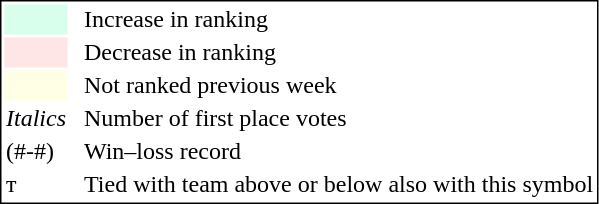<table style="border:1px solid black;">
<tr>
<td style="background:#D8FFEB; width:20px;"></td>
<td> </td>
<td>Increase in ranking</td>
</tr>
<tr>
<td style="background:#FFE6E6; width:20px;"></td>
<td> </td>
<td>Decrease in ranking</td>
</tr>
<tr>
<td style="background:#FFFFE6; width:20px;"></td>
<td> </td>
<td>Not ranked previous week</td>
</tr>
<tr>
<td><em>Italics</em></td>
<td> </td>
<td>Number of first place votes</td>
</tr>
<tr>
<td>(#-#)</td>
<td> </td>
<td>Win–loss record</td>
</tr>
<tr>
<td>т</td>
<td></td>
<td>Tied with team above or below also with this symbol</td>
</tr>
</table>
